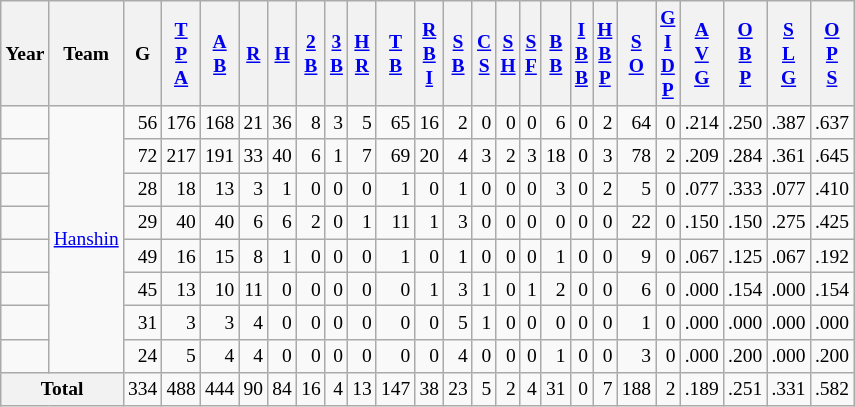<table class="wikitable" style="text-align: right; font-size: small; border-collapse:collapse; padding: 1px;">
<tr>
<th>Year</th>
<th>Team</th>
<th>G</th>
<th><a href='#'>T<br>P<br>A</a></th>
<th><a href='#'>A<br>B</a></th>
<th><a href='#'>R</a></th>
<th><a href='#'>H</a></th>
<th><a href='#'>2<br>B</a></th>
<th><a href='#'>3<br>B</a></th>
<th><a href='#'>H<br>R</a></th>
<th><a href='#'>T<br>B</a></th>
<th><a href='#'>R<br>B<br>I</a></th>
<th><a href='#'>S<br>B</a></th>
<th><a href='#'>C<br>S</a></th>
<th><a href='#'>S<br>H</a></th>
<th><a href='#'>S<br>F</a></th>
<th><a href='#'>B<br>B</a></th>
<th><a href='#'>I<br>B<br>B</a></th>
<th><a href='#'>H<br>B<br>P</a></th>
<th><a href='#'>S<br>O</a></th>
<th><a href='#'>G<br>I<br>D<br>P</a></th>
<th><a href='#'>A<br>V<br>G</a></th>
<th><a href='#'>O<br>B<br>P</a></th>
<th><a href='#'>S<br>L<br>G</a></th>
<th><a href='#'>O<br>P<br>S</a></th>
</tr>
<tr>
<td style="text-align:center;"></td>
<td rowspan="8" style="text-align: center; white-space:nowrap;"><a href='#'>Hanshin</a></td>
<td>56</td>
<td>176</td>
<td>168</td>
<td>21</td>
<td>36</td>
<td>8</td>
<td>3</td>
<td>5</td>
<td>65</td>
<td>16</td>
<td>2</td>
<td>0</td>
<td>0</td>
<td>0</td>
<td>6</td>
<td>0</td>
<td>2</td>
<td>64</td>
<td>0</td>
<td>.214</td>
<td>.250</td>
<td>.387</td>
<td>.637</td>
</tr>
<tr>
<td style="text-align:center;"></td>
<td>72</td>
<td>217</td>
<td>191</td>
<td>33</td>
<td>40</td>
<td>6</td>
<td>1</td>
<td>7</td>
<td>69</td>
<td>20</td>
<td>4</td>
<td>3</td>
<td>2</td>
<td>3</td>
<td>18</td>
<td>0</td>
<td>3</td>
<td>78</td>
<td>2</td>
<td>.209</td>
<td>.284</td>
<td>.361</td>
<td>.645</td>
</tr>
<tr>
<td style="text-align: center;"></td>
<td>28</td>
<td>18</td>
<td>13</td>
<td>3</td>
<td>1</td>
<td>0</td>
<td>0</td>
<td>0</td>
<td>1</td>
<td>0</td>
<td>1</td>
<td>0</td>
<td>0</td>
<td>0</td>
<td>3</td>
<td>0</td>
<td>2</td>
<td>5</td>
<td>0</td>
<td>.077</td>
<td>.333</td>
<td>.077</td>
<td>.410</td>
</tr>
<tr>
<td style="text-align: center;"></td>
<td>29</td>
<td>40</td>
<td>40</td>
<td>6</td>
<td>6</td>
<td>2</td>
<td>0</td>
<td>1</td>
<td>11</td>
<td>1</td>
<td>3</td>
<td>0</td>
<td>0</td>
<td>0</td>
<td>0</td>
<td>0</td>
<td>0</td>
<td>22</td>
<td>0</td>
<td>.150</td>
<td>.150</td>
<td>.275</td>
<td>.425</td>
</tr>
<tr>
<td style="text-align: center;"></td>
<td>49</td>
<td>16</td>
<td>15</td>
<td>8</td>
<td>1</td>
<td>0</td>
<td>0</td>
<td>0</td>
<td>1</td>
<td>0</td>
<td>1</td>
<td>0</td>
<td>0</td>
<td>0</td>
<td>1</td>
<td>0</td>
<td>0</td>
<td>9</td>
<td>0</td>
<td>.067</td>
<td>.125</td>
<td>.067</td>
<td>.192</td>
</tr>
<tr>
<td style="text-align: center;"></td>
<td>45</td>
<td>13</td>
<td>10</td>
<td>11</td>
<td>0</td>
<td>0</td>
<td>0</td>
<td>0</td>
<td>0</td>
<td>1</td>
<td>3</td>
<td>1</td>
<td>0</td>
<td>1</td>
<td>2</td>
<td>0</td>
<td>0</td>
<td>6</td>
<td>0</td>
<td>.000</td>
<td>.154</td>
<td>.000</td>
<td>.154</td>
</tr>
<tr>
<td style="text-align: center;"></td>
<td>31</td>
<td>3</td>
<td>3</td>
<td>4</td>
<td>0</td>
<td>0</td>
<td>0</td>
<td>0</td>
<td>0</td>
<td>0</td>
<td>5</td>
<td>1</td>
<td>0</td>
<td>0</td>
<td>0</td>
<td>0</td>
<td>0</td>
<td>1</td>
<td>0</td>
<td>.000</td>
<td>.000</td>
<td>.000</td>
<td>.000</td>
</tr>
<tr>
<td style="text-align: center;"></td>
<td>24</td>
<td>5</td>
<td>4</td>
<td>4</td>
<td>0</td>
<td>0</td>
<td>0</td>
<td>0</td>
<td>0</td>
<td>0</td>
<td>4</td>
<td>0</td>
<td>0</td>
<td>0</td>
<td>1</td>
<td>0</td>
<td>0</td>
<td>3</td>
<td>0</td>
<td>.000</td>
<td>.200</td>
<td>.000</td>
<td>.200</td>
</tr>
<tr>
<th colspan="2">Total</th>
<td>334</td>
<td>488</td>
<td>444</td>
<td>90</td>
<td>84</td>
<td>16</td>
<td>4</td>
<td>13</td>
<td>147</td>
<td>38</td>
<td>23</td>
<td>5</td>
<td>2</td>
<td>4</td>
<td>31</td>
<td>0</td>
<td>7</td>
<td>188</td>
<td>2</td>
<td>.189</td>
<td>.251</td>
<td>.331</td>
<td>.582</td>
</tr>
</table>
